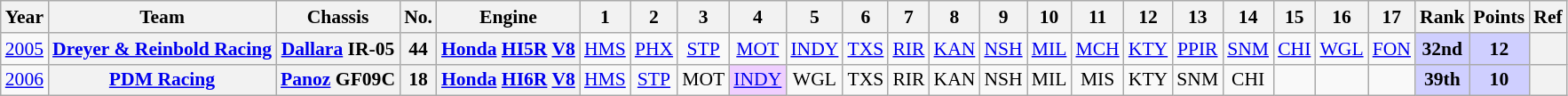<table class="wikitable" style="text-align:center; font-size:90%">
<tr>
<th>Year</th>
<th>Team</th>
<th>Chassis</th>
<th>No.</th>
<th>Engine</th>
<th>1</th>
<th>2</th>
<th>3</th>
<th>4</th>
<th>5</th>
<th>6</th>
<th>7</th>
<th>8</th>
<th>9</th>
<th>10</th>
<th>11</th>
<th>12</th>
<th>13</th>
<th>14</th>
<th>15</th>
<th>16</th>
<th>17</th>
<th>Rank</th>
<th>Points</th>
<th>Ref</th>
</tr>
<tr>
<td><a href='#'>2005</a></td>
<th><a href='#'>Dreyer & Reinbold Racing</a></th>
<th><a href='#'>Dallara</a> IR-05</th>
<th>44</th>
<th><a href='#'>Honda</a> <a href='#'>HI5R</a> <a href='#'>V8</a></th>
<td><a href='#'>HMS</a></td>
<td><a href='#'>PHX</a></td>
<td><a href='#'>STP</a></td>
<td><a href='#'>MOT</a></td>
<td><a href='#'>INDY</a></td>
<td><a href='#'>TXS</a></td>
<td><a href='#'>RIR</a></td>
<td><a href='#'>KAN</a></td>
<td><a href='#'>NSH</a></td>
<td><a href='#'>MIL</a></td>
<td><a href='#'>MCH</a></td>
<td><a href='#'>KTY</a></td>
<td><a href='#'>PPIR</a></td>
<td><a href='#'>SNM</a></td>
<td><a href='#'>CHI</a></td>
<td><a href='#'>WGL</a></td>
<td><a href='#'>FON</a><br></td>
<th style="background:#CFCFFF;">32nd</th>
<th style="background:#CFCFFF;">12</th>
<th></th>
</tr>
<tr>
<td><a href='#'>2006</a></td>
<th><a href='#'>PDM Racing</a></th>
<th><a href='#'>Panoz</a> GF09C</th>
<th>18</th>
<th><a href='#'>Honda</a> <a href='#'>HI6R</a> <a href='#'>V8</a></th>
<td><a href='#'>HMS</a></td>
<td><a href='#'>STP</a></td>
<td>MOT</td>
<td style="background:#EFCFFF;"><a href='#'>INDY</a><br></td>
<td>WGL</td>
<td>TXS</td>
<td>RIR</td>
<td>KAN</td>
<td>NSH</td>
<td>MIL</td>
<td>MIS</td>
<td>KTY</td>
<td>SNM</td>
<td>CHI</td>
<td></td>
<td></td>
<td></td>
<th style="background:#CFCFFF;"><strong>39th</strong></th>
<th style="background:#CFCFFF;"><strong>10</strong></th>
<th></th>
</tr>
</table>
